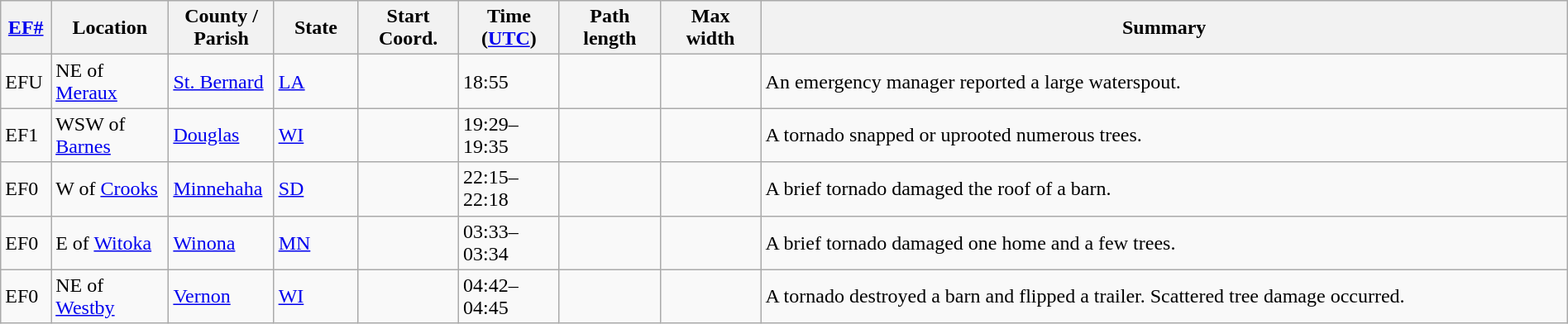<table class="wikitable sortable" style="width:100%;">
<tr>
<th scope="col" style="width:3%; text-align:center;"><a href='#'>EF#</a></th>
<th scope="col" style="width:7%; text-align:center;" class="unsortable">Location</th>
<th scope="col" style="width:6%; text-align:center;" class="unsortable">County / Parish</th>
<th scope="col" style="width:5%; text-align:center;">State</th>
<th scope="col" style="width:6%; text-align:center;">Start Coord.</th>
<th scope="col" style="width:6%; text-align:center;">Time (<a href='#'>UTC</a>)</th>
<th scope="col" style="width:6%; text-align:center;">Path length</th>
<th scope="col" style="width:6%; text-align:center;">Max width</th>
<th scope="col" class="unsortable" style="width:48%; text-align:center;">Summary</th>
</tr>
<tr>
<td bgcolor=>EFU</td>
<td>NE of <a href='#'>Meraux</a></td>
<td><a href='#'>St. Bernard</a></td>
<td><a href='#'>LA</a></td>
<td></td>
<td>18:55</td>
<td></td>
<td></td>
<td>An emergency manager reported a large waterspout.</td>
</tr>
<tr>
<td bgcolor=>EF1</td>
<td>WSW of <a href='#'>Barnes</a></td>
<td><a href='#'>Douglas</a></td>
<td><a href='#'>WI</a></td>
<td></td>
<td>19:29–19:35</td>
<td></td>
<td></td>
<td>A tornado snapped or uprooted numerous trees.</td>
</tr>
<tr>
<td bgcolor=>EF0</td>
<td>W of <a href='#'>Crooks</a></td>
<td><a href='#'>Minnehaha</a></td>
<td><a href='#'>SD</a></td>
<td></td>
<td>22:15–22:18</td>
<td></td>
<td></td>
<td>A brief tornado damaged the roof of a barn.</td>
</tr>
<tr>
<td bgcolor=>EF0</td>
<td>E of <a href='#'>Witoka</a></td>
<td><a href='#'>Winona</a></td>
<td><a href='#'>MN</a></td>
<td></td>
<td>03:33–03:34</td>
<td></td>
<td></td>
<td>A brief tornado damaged one home and a few trees.</td>
</tr>
<tr>
<td bgcolor=>EF0</td>
<td>NE of <a href='#'>Westby</a></td>
<td><a href='#'>Vernon</a></td>
<td><a href='#'>WI</a></td>
<td></td>
<td>04:42–04:45</td>
<td></td>
<td></td>
<td>A tornado destroyed a barn and flipped a trailer. Scattered tree damage occurred.</td>
</tr>
</table>
